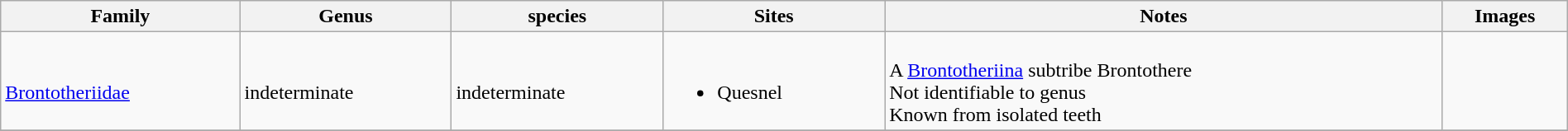<table class="wikitable sortable"  style="margin:auto; width:100%;">
<tr>
<th>Family</th>
<th>Genus</th>
<th>species</th>
<th>Sites</th>
<th>Notes</th>
<th>Images</th>
</tr>
<tr>
<td><br><a href='#'>Brontotheriidae</a></td>
<td><br>indeterminate</td>
<td><br>indeterminate</td>
<td><br><ul><li>Quesnel</li></ul></td>
<td><br>A <a href='#'>Brontotheriina</a> subtribe Brontothere<br>Not identifiable to genus<br> Known from isolated teeth</td>
<td></td>
</tr>
<tr>
</tr>
</table>
